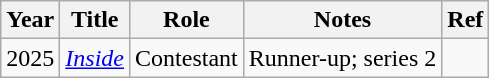<table class="wikitable">
<tr>
<th>Year</th>
<th>Title</th>
<th>Role</th>
<th>Notes</th>
<th>Ref</th>
</tr>
<tr>
<td>2025</td>
<td><em><a href='#'>Inside</a></em></td>
<td>Contestant</td>
<td>Runner-up; series 2</td>
<td></td>
</tr>
</table>
